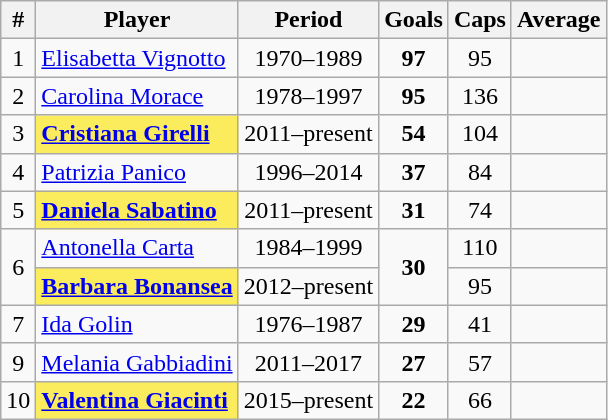<table class="wikitable sortable" style="text-align:center;">
<tr>
<th style="width=15px ;">#</th>
<th style="width=125px;">Player</th>
<th style="width=80px ;">Period</th>
<th style="width=25px ;">Goals</th>
<th style="width=25px ;">Caps</th>
<th style="width=25px ;">Average</th>
</tr>
<tr>
<td>1</td>
<td style="text-align:left;"><a href='#'>Elisabetta Vignotto</a></td>
<td>1970–1989</td>
<td><strong>97</strong></td>
<td>95</td>
<td></td>
</tr>
<tr>
<td>2</td>
<td style="text-align:left;"><a href='#'>Carolina Morace</a></td>
<td>1978–1997</td>
<td><strong>95</strong></td>
<td>136</td>
<td></td>
</tr>
<tr>
<td>3</td>
<td style="text-align:left;background:#fbec5d"><strong><a href='#'>Cristiana Girelli</a></strong></td>
<td>2011–present</td>
<td><strong>54</strong></td>
<td>104</td>
<td></td>
</tr>
<tr>
<td>4</td>
<td style="text-align:left;"><a href='#'>Patrizia Panico</a></td>
<td>1996–2014</td>
<td><strong>37</strong></td>
<td>84</td>
<td></td>
</tr>
<tr>
<td>5</td>
<td style="text-align:left;background:#fbec5d"><strong><a href='#'>Daniela Sabatino</a></strong></td>
<td>2011–present</td>
<td><strong>31</strong></td>
<td>74</td>
<td></td>
</tr>
<tr>
<td rowspan="2">6</td>
<td style="text-align:left;"><a href='#'>Antonella Carta</a></td>
<td>1984–1999</td>
<td rowspan="2"><strong>30</strong></td>
<td>110</td>
<td></td>
</tr>
<tr>
<td style="text-align:left;background:#fbec5d"><strong><a href='#'>Barbara Bonansea</a></strong></td>
<td>2012–present</td>
<td>95</td>
<td></td>
</tr>
<tr>
<td>7</td>
<td style="text-align:left;"><a href='#'>Ida Golin</a></td>
<td>1976–1987</td>
<td><strong>29</strong></td>
<td>41</td>
<td></td>
</tr>
<tr>
<td>9</td>
<td style="text-align:left;"><a href='#'>Melania Gabbiadini</a></td>
<td>2011–2017</td>
<td><strong>27</strong></td>
<td>57</td>
<td></td>
</tr>
<tr>
<td>10</td>
<td style="text-align:left;background:#fbec5d"><strong><a href='#'>Valentina Giacinti</a></strong></td>
<td>2015–present</td>
<td><strong>22</strong></td>
<td>66</td>
<td></td>
</tr>
</table>
